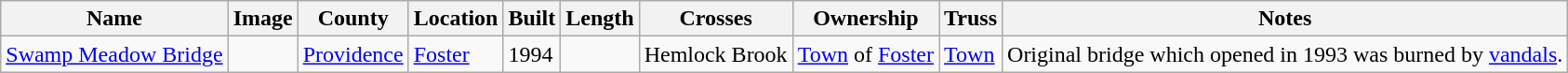<table class="wikitable">
<tr>
<th>Name</th>
<th class=unsortable>Image</th>
<th>County</th>
<th>Location</th>
<th>Built</th>
<th>Length</th>
<th>Crosses</th>
<th>Ownership</th>
<th>Truss</th>
<th>Notes</th>
</tr>
<tr>
<td><a href='#'>Swamp Meadow Bridge</a></td>
<td></td>
<td><a href='#'>Providence</a></td>
<td><a href='#'>Foster</a><br><small></small></td>
<td>1994</td>
<td></td>
<td>Hemlock Brook</td>
<td><a href='#'>Town</a> of <a href='#'>Foster</a></td>
<td><a href='#'>Town</a></td>
<td>Original bridge which opened in 1993 was burned by <a href='#'>vandals</a>.</td>
</tr>
</table>
